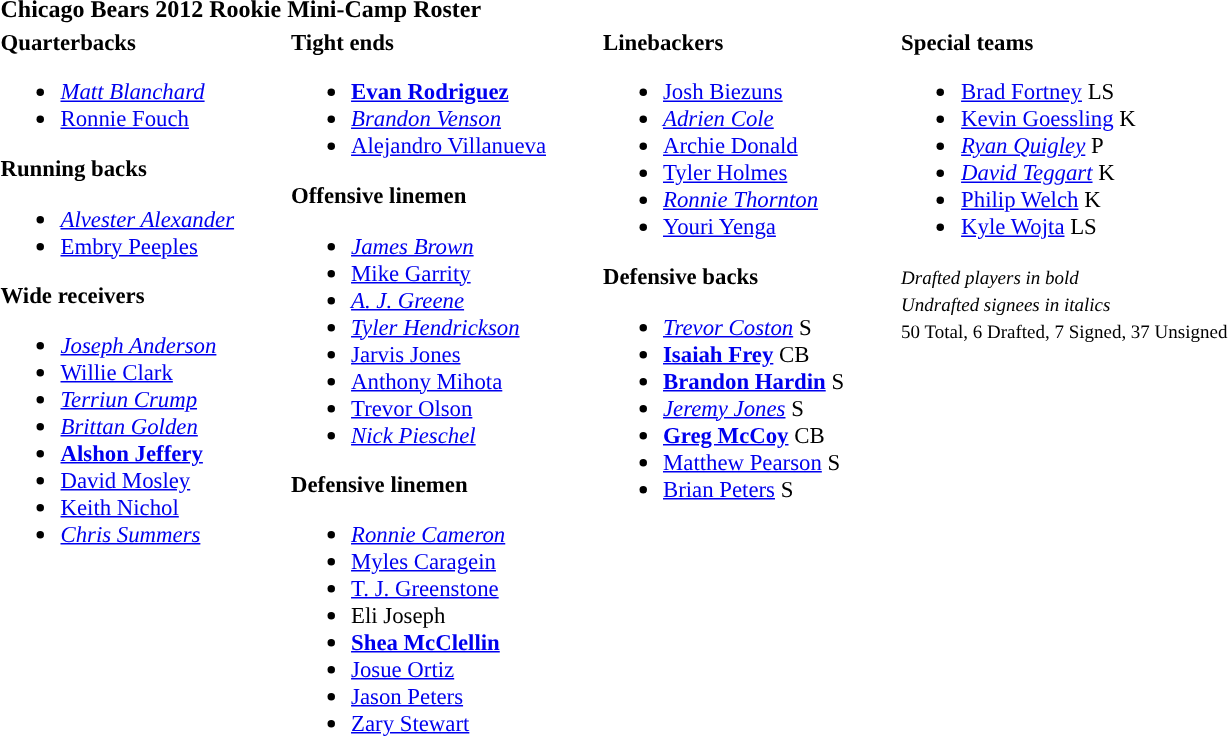<table class="toccolours" style="text-align: left;">
<tr>
<th colspan="7">Chicago Bears 2012 Rookie Mini-Camp Roster</th>
</tr>
<tr>
<td style="font-size:95%; vertical-align:top;"><strong>Quarterbacks</strong><br><ul><li> <em><a href='#'>Matt Blanchard</a></em></li><li> <a href='#'>Ronnie Fouch</a></li></ul><strong>Running backs</strong><ul><li> <em><a href='#'>Alvester Alexander</a></em></li><li> <a href='#'>Embry Peeples</a></li></ul><strong>Wide receivers</strong><ul><li> <em><a href='#'>Joseph Anderson</a></em></li><li> <a href='#'>Willie Clark</a></li><li> <em><a href='#'>Terriun Crump</a></em></li><li> <em><a href='#'>Brittan Golden</a></em></li><li> <strong><a href='#'>Alshon Jeffery</a></strong></li><li> <a href='#'>David Mosley</a></li><li> <a href='#'>Keith Nichol</a></li><li> <em><a href='#'>Chris Summers</a></em></li></ul></td>
<td style="width: 30px;"></td>
<td style="font-size:95%; vertical-align:top;"><strong>Tight ends</strong><br><ul><li> <strong><a href='#'>Evan Rodriguez</a></strong></li><li> <em><a href='#'>Brandon Venson</a></em></li><li> <a href='#'>Alejandro Villanueva</a></li></ul><strong>Offensive linemen</strong><ul><li> <em><a href='#'>James Brown</a></em></li><li> <a href='#'>Mike Garrity</a></li><li> <em><a href='#'>A. J. Greene</a></em></li><li> <em><a href='#'>Tyler Hendrickson</a></em></li><li> <a href='#'>Jarvis Jones</a></li><li> <a href='#'>Anthony Mihota</a></li><li> <a href='#'>Trevor Olson</a></li><li> <em><a href='#'>Nick Pieschel</a></em></li></ul><strong>Defensive linemen</strong><ul><li> <em><a href='#'>Ronnie Cameron</a></em></li><li> <a href='#'>Myles Caragein</a></li><li> <a href='#'>T. J. Greenstone</a></li><li> Eli Joseph</li><li> <strong><a href='#'>Shea McClellin</a></strong></li><li> <a href='#'>Josue Ortiz</a></li><li> <a href='#'>Jason Peters</a></li><li> <a href='#'>Zary Stewart</a></li></ul></td>
<td style="width: 30px;"></td>
<td style="font-size:95%; vertical-align:top;"><strong>Linebackers</strong><br><ul><li> <a href='#'>Josh Biezuns</a></li><li> <em><a href='#'>Adrien Cole</a></em></li><li> <a href='#'>Archie Donald</a></li><li> <a href='#'>Tyler Holmes</a></li><li> <em><a href='#'>Ronnie Thornton</a></em></li><li> <a href='#'>Youri Yenga</a></li></ul><strong>Defensive backs</strong><ul><li> <em><a href='#'>Trevor Coston</a></em> S</li><li> <strong><a href='#'>Isaiah Frey</a></strong> CB</li><li> <strong><a href='#'>Brandon Hardin</a></strong> S</li><li> <em><a href='#'>Jeremy Jones</a></em> S</li><li> <strong><a href='#'>Greg McCoy</a></strong> CB</li><li> <a href='#'>Matthew Pearson</a> S</li><li> <a href='#'>Brian Peters</a> S</li></ul></td>
<td style="width: 30px;"></td>
<td style="font-size:95%; vertical-align:top;"><strong>Special teams</strong><br><ul><li> <a href='#'>Brad Fortney</a> LS</li><li> <a href='#'>Kevin Goessling</a> K</li><li> <em><a href='#'>Ryan Quigley</a></em> P</li><li> <em><a href='#'>David Teggart</a></em> K</li><li> <a href='#'>Philip Welch</a> K</li><li> <a href='#'>Kyle Wojta</a> LS</li></ul><small><em>Drafted players in bold</em></small><br>
<small><em>Undrafted signees in italics</em></small><br><small>50 Total, 6 Drafted, 7 Signed, 37 Unsigned</small></td>
</tr>
</table>
